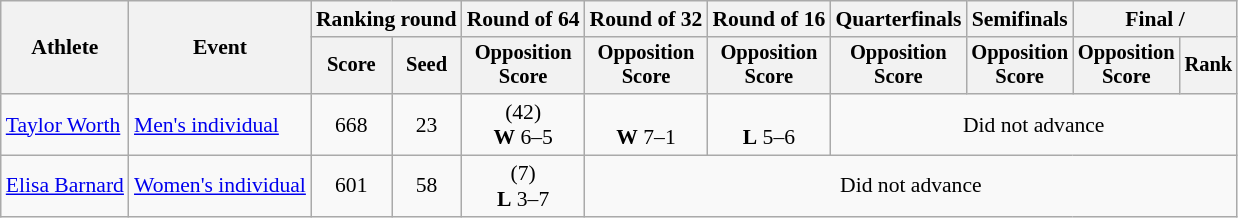<table class="wikitable" style="font-size:90%">
<tr>
<th rowspan="2">Athlete</th>
<th rowspan="2">Event</th>
<th colspan="2">Ranking round</th>
<th>Round of 64</th>
<th>Round of 32</th>
<th>Round of 16</th>
<th>Quarterfinals</th>
<th>Semifinals</th>
<th colspan="2">Final / </th>
</tr>
<tr style="font-size:95%">
<th>Score</th>
<th>Seed</th>
<th>Opposition<br>Score</th>
<th>Opposition<br>Score</th>
<th>Opposition<br>Score</th>
<th>Opposition<br>Score</th>
<th>Opposition<br>Score</th>
<th>Opposition<br>Score</th>
<th>Rank</th>
</tr>
<tr align=center>
<td align=left><a href='#'>Taylor Worth</a></td>
<td align=left><a href='#'>Men's individual</a></td>
<td>668</td>
<td>23</td>
<td> (42)<br><strong>W</strong> 6–5</td>
<td> <br><strong>W</strong> 7–1</td>
<td> <br><strong>L</strong> 5–6</td>
<td colspan="4">Did not advance</td>
</tr>
<tr align=center>
<td align=left><a href='#'>Elisa Barnard</a></td>
<td align=left><a href='#'>Women's individual</a></td>
<td>601</td>
<td>58</td>
<td> (7)<br><strong>L</strong> 3–7</td>
<td colspan="6">Did not advance</td>
</tr>
</table>
